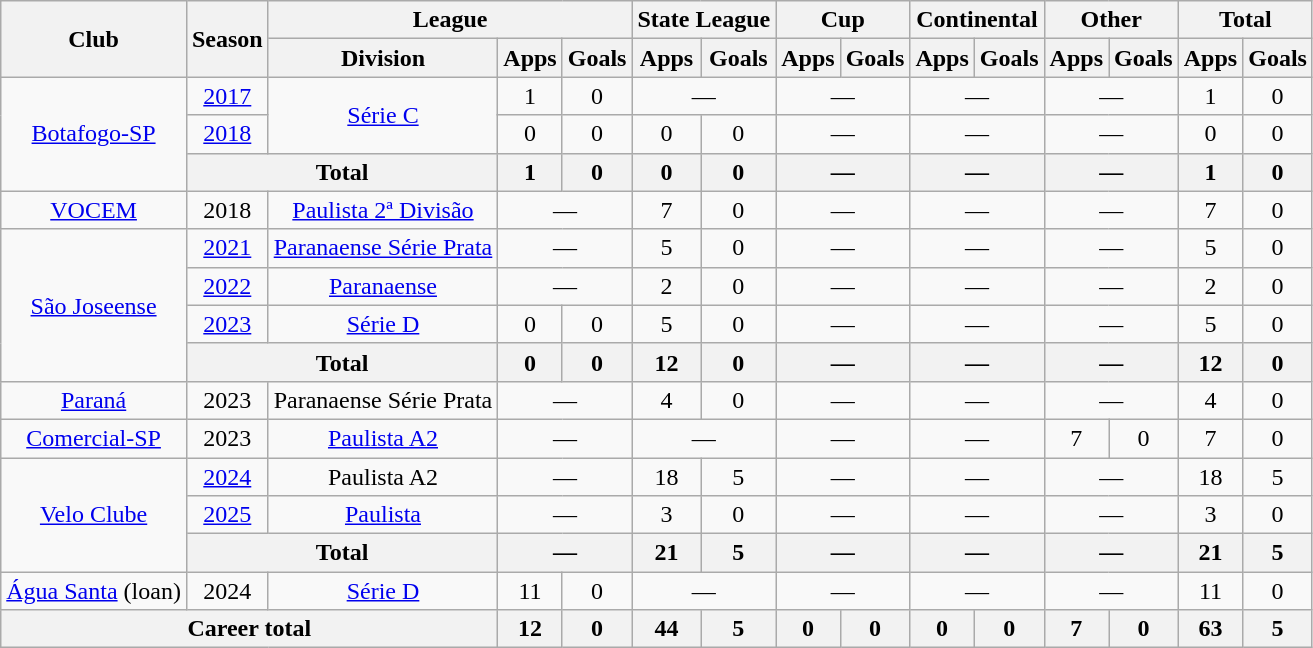<table class="wikitable" style="text-align: center;">
<tr>
<th rowspan="2">Club</th>
<th rowspan="2">Season</th>
<th colspan="3">League</th>
<th colspan="2">State League</th>
<th colspan="2">Cup</th>
<th colspan="2">Continental</th>
<th colspan="2">Other</th>
<th colspan="2">Total</th>
</tr>
<tr>
<th>Division</th>
<th>Apps</th>
<th>Goals</th>
<th>Apps</th>
<th>Goals</th>
<th>Apps</th>
<th>Goals</th>
<th>Apps</th>
<th>Goals</th>
<th>Apps</th>
<th>Goals</th>
<th>Apps</th>
<th>Goals</th>
</tr>
<tr>
<td rowspan="3" valign="center"><a href='#'>Botafogo-SP</a></td>
<td><a href='#'>2017</a></td>
<td rowspan="2"><a href='#'>Série C</a></td>
<td>1</td>
<td>0</td>
<td colspan="2">—</td>
<td colspan="2">—</td>
<td colspan="2">—</td>
<td colspan="2">—</td>
<td>1</td>
<td>0</td>
</tr>
<tr>
<td><a href='#'>2018</a></td>
<td>0</td>
<td>0</td>
<td>0</td>
<td>0</td>
<td colspan="2">—</td>
<td colspan="2">—</td>
<td colspan="2">—</td>
<td>0</td>
<td>0</td>
</tr>
<tr>
<th colspan="2">Total</th>
<th>1</th>
<th>0</th>
<th>0</th>
<th>0</th>
<th colspan="2">—</th>
<th colspan="2">—</th>
<th colspan="2">—</th>
<th>1</th>
<th>0</th>
</tr>
<tr>
<td valign="center"><a href='#'>VOCEM</a></td>
<td>2018</td>
<td><a href='#'>Paulista 2ª Divisão</a></td>
<td colspan="2">—</td>
<td>7</td>
<td>0</td>
<td colspan="2">—</td>
<td colspan="2">—</td>
<td colspan="2">—</td>
<td>7</td>
<td>0</td>
</tr>
<tr>
<td rowspan="4" valign="center"><a href='#'>São Joseense</a></td>
<td><a href='#'>2021</a></td>
<td><a href='#'>Paranaense Série Prata</a></td>
<td colspan="2">—</td>
<td>5</td>
<td>0</td>
<td colspan="2">—</td>
<td colspan="2">—</td>
<td colspan="2">—</td>
<td>5</td>
<td>0</td>
</tr>
<tr>
<td><a href='#'>2022</a></td>
<td><a href='#'>Paranaense</a></td>
<td colspan="2">—</td>
<td>2</td>
<td>0</td>
<td colspan="2">—</td>
<td colspan="2">—</td>
<td colspan="2">—</td>
<td>2</td>
<td>0</td>
</tr>
<tr>
<td><a href='#'>2023</a></td>
<td><a href='#'>Série D</a></td>
<td>0</td>
<td>0</td>
<td>5</td>
<td>0</td>
<td colspan="2">—</td>
<td colspan="2">—</td>
<td colspan="2">—</td>
<td>5</td>
<td>0</td>
</tr>
<tr>
<th colspan="2">Total</th>
<th>0</th>
<th>0</th>
<th>12</th>
<th>0</th>
<th colspan="2">—</th>
<th colspan="2">—</th>
<th colspan="2">—</th>
<th>12</th>
<th>0</th>
</tr>
<tr>
<td valign="center"><a href='#'>Paraná</a></td>
<td>2023</td>
<td>Paranaense Série Prata</td>
<td colspan="2">—</td>
<td>4</td>
<td>0</td>
<td colspan="2">—</td>
<td colspan="2">—</td>
<td colspan="2">—</td>
<td>4</td>
<td>0</td>
</tr>
<tr>
<td valign="center"><a href='#'>Comercial-SP</a></td>
<td>2023</td>
<td><a href='#'>Paulista A2</a></td>
<td colspan="2">—</td>
<td colspan="2">—</td>
<td colspan="2">—</td>
<td colspan="2">—</td>
<td>7</td>
<td>0</td>
<td>7</td>
<td>0</td>
</tr>
<tr>
<td rowspan="3" valign="center"><a href='#'>Velo Clube</a></td>
<td><a href='#'>2024</a></td>
<td>Paulista A2</td>
<td colspan="2">—</td>
<td>18</td>
<td>5</td>
<td colspan="2">—</td>
<td colspan="2">—</td>
<td colspan="2">—</td>
<td>18</td>
<td>5</td>
</tr>
<tr>
<td><a href='#'>2025</a></td>
<td><a href='#'>Paulista</a></td>
<td colspan="2">—</td>
<td>3</td>
<td>0</td>
<td colspan="2">—</td>
<td colspan="2">—</td>
<td colspan="2">—</td>
<td>3</td>
<td>0</td>
</tr>
<tr>
<th colspan="2">Total</th>
<th colspan="2">—</th>
<th>21</th>
<th>5</th>
<th colspan="2">—</th>
<th colspan="2">—</th>
<th colspan="2">—</th>
<th>21</th>
<th>5</th>
</tr>
<tr>
<td valign="center"><a href='#'>Água Santa</a> (loan)</td>
<td>2024</td>
<td><a href='#'>Série D</a></td>
<td>11</td>
<td>0</td>
<td colspan="2">—</td>
<td colspan="2">—</td>
<td colspan="2">—</td>
<td colspan="2">—</td>
<td>11</td>
<td>0</td>
</tr>
<tr>
<th colspan="3"><strong>Career total</strong></th>
<th>12</th>
<th>0</th>
<th>44</th>
<th>5</th>
<th>0</th>
<th>0</th>
<th>0</th>
<th>0</th>
<th>7</th>
<th>0</th>
<th>63</th>
<th>5</th>
</tr>
</table>
